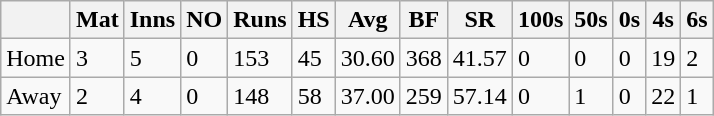<table class="wikitable">
<tr>
<th></th>
<th>Mat</th>
<th>Inns</th>
<th>NO</th>
<th>Runs</th>
<th>HS</th>
<th>Avg</th>
<th>BF</th>
<th>SR</th>
<th>100s</th>
<th>50s</th>
<th>0s</th>
<th>4s</th>
<th>6s</th>
</tr>
<tr>
<td>Home</td>
<td>3</td>
<td>5</td>
<td>0</td>
<td>153</td>
<td>45</td>
<td>30.60</td>
<td>368</td>
<td>41.57</td>
<td>0</td>
<td>0</td>
<td>0</td>
<td>19</td>
<td>2</td>
</tr>
<tr>
<td>Away</td>
<td>2</td>
<td>4</td>
<td>0</td>
<td>148</td>
<td>58</td>
<td>37.00</td>
<td>259</td>
<td>57.14</td>
<td>0</td>
<td>1</td>
<td>0</td>
<td>22</td>
<td>1</td>
</tr>
</table>
